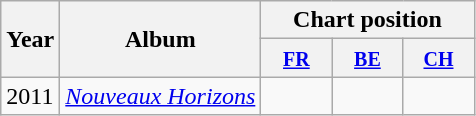<table class="wikitable">
<tr>
<th style="text-align:center;" rowspan="2">Year</th>
<th style="text-align:center;" rowspan="2">Album</th>
<th style="text-align:center;" colspan="4">Chart position</th>
</tr>
<tr>
<th width="40"><small><a href='#'>FR</a><br></small></th>
<th width="40"><small><a href='#'>BE</a></small></th>
<th width="40"><small><a href='#'>CH</a></small></th>
</tr>
<tr>
<td>2011</td>
<td><em><a href='#'>Nouveaux Horizons</a></em></td>
<td></td>
<td></td>
<td></td>
</tr>
</table>
